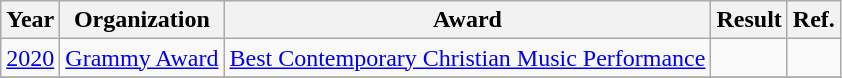<table class="wikitable plainrowheaders">
<tr>
<th>Year</th>
<th>Organization</th>
<th>Award</th>
<th>Result</th>
<th>Ref.</th>
</tr>
<tr>
<td><a href='#'>2020</a></td>
<td><a href='#'>Grammy Award</a></td>
<td><a href='#'>Best Contemporary Christian Music Performance</a></td>
<td></td>
<td></td>
</tr>
<tr>
</tr>
</table>
